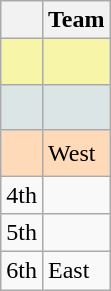<table class="wikitable" style="text-align:center">
<tr>
<th width=15></th>
<th>Team</th>
</tr>
<tr bgcolor="#F7F6A8">
<td align="center" style="height:23px"></td>
<td align=left></td>
</tr>
<tr bgcolor="#DCE5E5">
<td align="center" style="height:23px"></td>
<td align=left></td>
</tr>
<tr bgcolor="#FFDAB9">
<td align="center" style="height:23px"></td>
<td align=left> West</td>
</tr>
<tr>
<td>4th</td>
<td align=left></td>
</tr>
<tr>
<td>5th</td>
<td align=left></td>
</tr>
<tr>
<td>6th</td>
<td align=left> East</td>
</tr>
</table>
